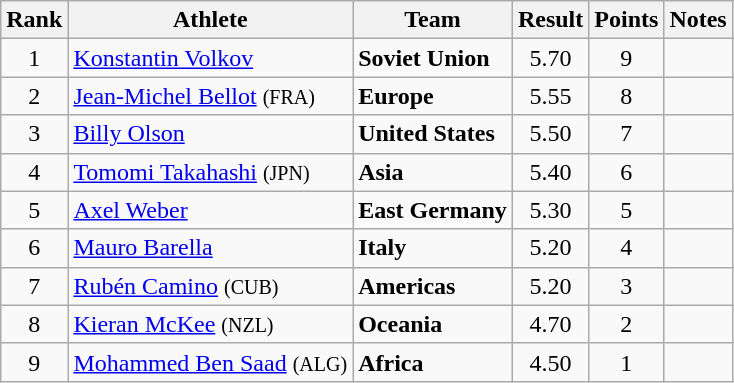<table class="wikitable" style="text-align:center">
<tr>
<th>Rank</th>
<th>Athlete</th>
<th>Team</th>
<th>Result</th>
<th>Points</th>
<th>Notes</th>
</tr>
<tr>
<td>1</td>
<td align="left"><a href='#'>Konstantin Volkov</a></td>
<td align=left><strong>Soviet Union</strong></td>
<td>5.70</td>
<td>9</td>
<td></td>
</tr>
<tr>
<td>2</td>
<td align="left"><a href='#'>Jean-Michel Bellot</a> <small>(FRA)</small></td>
<td align=left><strong>Europe</strong></td>
<td>5.55</td>
<td>8</td>
<td></td>
</tr>
<tr>
<td>3</td>
<td align="left"><a href='#'>Billy Olson</a></td>
<td align=left><strong>United States</strong></td>
<td>5.50</td>
<td>7</td>
<td></td>
</tr>
<tr>
<td>4</td>
<td align="left"><a href='#'>Tomomi Takahashi</a> <small>(JPN)</small></td>
<td align=left><strong>Asia</strong></td>
<td>5.40</td>
<td>6</td>
<td></td>
</tr>
<tr>
<td>5</td>
<td align="left"><a href='#'>Axel Weber</a></td>
<td align=left><strong>East Germany</strong></td>
<td>5.30</td>
<td>5</td>
<td></td>
</tr>
<tr>
<td>6</td>
<td align="left"><a href='#'>Mauro Barella</a></td>
<td align=left><strong>Italy</strong></td>
<td>5.20</td>
<td>4</td>
<td></td>
</tr>
<tr>
<td>7</td>
<td align="left"><a href='#'>Rubén Camino</a> <small>(CUB)</small></td>
<td align=left><strong>Americas</strong></td>
<td>5.20</td>
<td>3</td>
<td></td>
</tr>
<tr>
<td>8</td>
<td align="left"><a href='#'>Kieran McKee</a> <small>(NZL)</small></td>
<td align=left><strong>Oceania</strong></td>
<td>4.70</td>
<td>2</td>
<td></td>
</tr>
<tr>
<td>9</td>
<td align="left"><a href='#'>Mohammed Ben Saad</a> <small>(ALG)</small></td>
<td align=left><strong>Africa</strong></td>
<td>4.50</td>
<td>1</td>
<td></td>
</tr>
</table>
